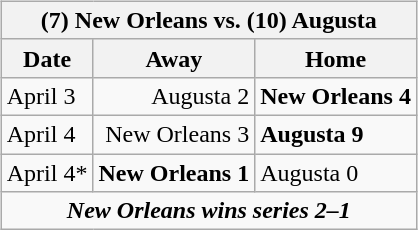<table cellspacing="10">
<tr>
<td valign="top"><br><table class="wikitable">
<tr>
<th bgcolor="#DDDDDD" colspan="4">(7) New Orleans vs. (10) Augusta</th>
</tr>
<tr>
<th>Date</th>
<th>Away</th>
<th>Home</th>
</tr>
<tr>
<td>April 3</td>
<td align="right">Augusta 2</td>
<td><strong>New Orleans 4</strong></td>
</tr>
<tr>
<td>April 4</td>
<td align="right">New Orleans 3</td>
<td><strong>Augusta 9</strong></td>
</tr>
<tr>
<td>April 4*</td>
<td align="right"><strong>New Orleans 1</strong></td>
<td>Augusta 0</td>
</tr>
<tr align="center">
<td colspan="4"><strong><em>New Orleans wins series 2–1</em></strong></td>
</tr>
</table>
</td>
</tr>
</table>
